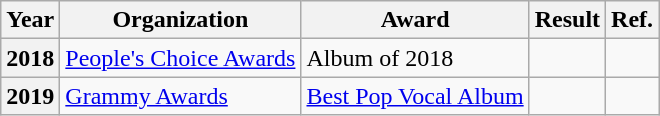<table class="wikitable plainrowheaders">
<tr>
<th>Year</th>
<th>Organization</th>
<th>Award</th>
<th>Result</th>
<th>Ref.</th>
</tr>
<tr>
<th scope="row">2018</th>
<td><a href='#'>People's Choice Awards</a></td>
<td>Album of 2018</td>
<td></td>
<td></td>
</tr>
<tr>
<th scope="row">2019</th>
<td><a href='#'>Grammy Awards</a></td>
<td><a href='#'>Best Pop Vocal Album</a></td>
<td></td>
<td></td>
</tr>
</table>
